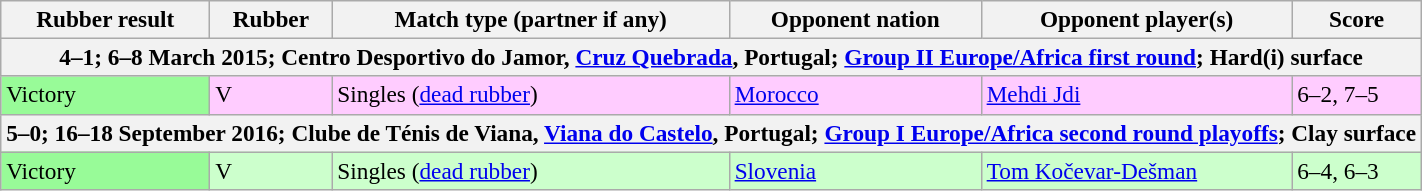<table class=wikitable style=font-size:97%>
<tr>
<th scope="col">Rubber result</th>
<th scope="col">Rubber</th>
<th scope="col">Match type (partner if any)</th>
<th scope="col">Opponent nation</th>
<th scope="col">Opponent player(s)</th>
<th scope="col">Score</th>
</tr>
<tr>
<th colspan=6>4–1; 6–8 March 2015; Centro Desportivo do Jamor, <a href='#'>Cruz Quebrada</a>, Portugal; <a href='#'>Group II Europe/Africa first round</a>; Hard(i) surface</th>
</tr>
<tr style="background:#fcf;">
<td bgcolor=98FB98>Victory</td>
<td>V</td>
<td>Singles (<a href='#'>dead rubber</a>)</td>
<td> <a href='#'>Morocco</a></td>
<td><a href='#'>Mehdi Jdi</a></td>
<td>6–2, 7–5</td>
</tr>
<tr>
<th colspan=6>5–0; 16–18 September 2016; Clube de Ténis de Viana, <a href='#'>Viana do Castelo</a>, Portugal; <a href='#'>Group I Europe/Africa second round playoffs</a>; Clay surface</th>
</tr>
<tr style="background:#cfc;">
<td bgcolor=98FB98>Victory</td>
<td>V</td>
<td>Singles (<a href='#'>dead rubber</a>)</td>
<td> <a href='#'>Slovenia</a></td>
<td><a href='#'>Tom Kočevar-Dešman</a></td>
<td>6–4, 6–3</td>
</tr>
</table>
